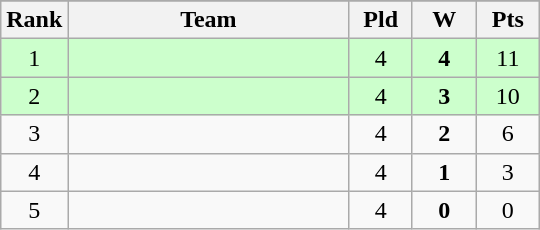<table class="wikitable">
<tr>
</tr>
<tr>
<th style="width:35px">Rank</th>
<th style="width:180px">Team</th>
<th style="width:35px">Pld</th>
<th style="width:35px">W</th>
<th style="width:35px">Pts</th>
</tr>
<tr bgcolor=#ccffcc>
<td align=center>1</td>
<td></td>
<td align=center>4</td>
<td align=center><strong>4</strong></td>
<td align=center>11</td>
</tr>
<tr bgcolor=#ccffcc>
<td align=center>2</td>
<td></td>
<td align=center>4</td>
<td align=center><strong>3</strong></td>
<td align=center>10</td>
</tr>
<tr>
<td align=center>3</td>
<td></td>
<td align=center>4</td>
<td align=center><strong>2</strong></td>
<td align=center>6</td>
</tr>
<tr>
<td align=center>4</td>
<td></td>
<td align=center>4</td>
<td align=center><strong>1</strong></td>
<td align=center>3</td>
</tr>
<tr>
<td align=center>5</td>
<td></td>
<td align=center>4</td>
<td align=center><strong>0</strong></td>
<td align=center>0</td>
</tr>
</table>
